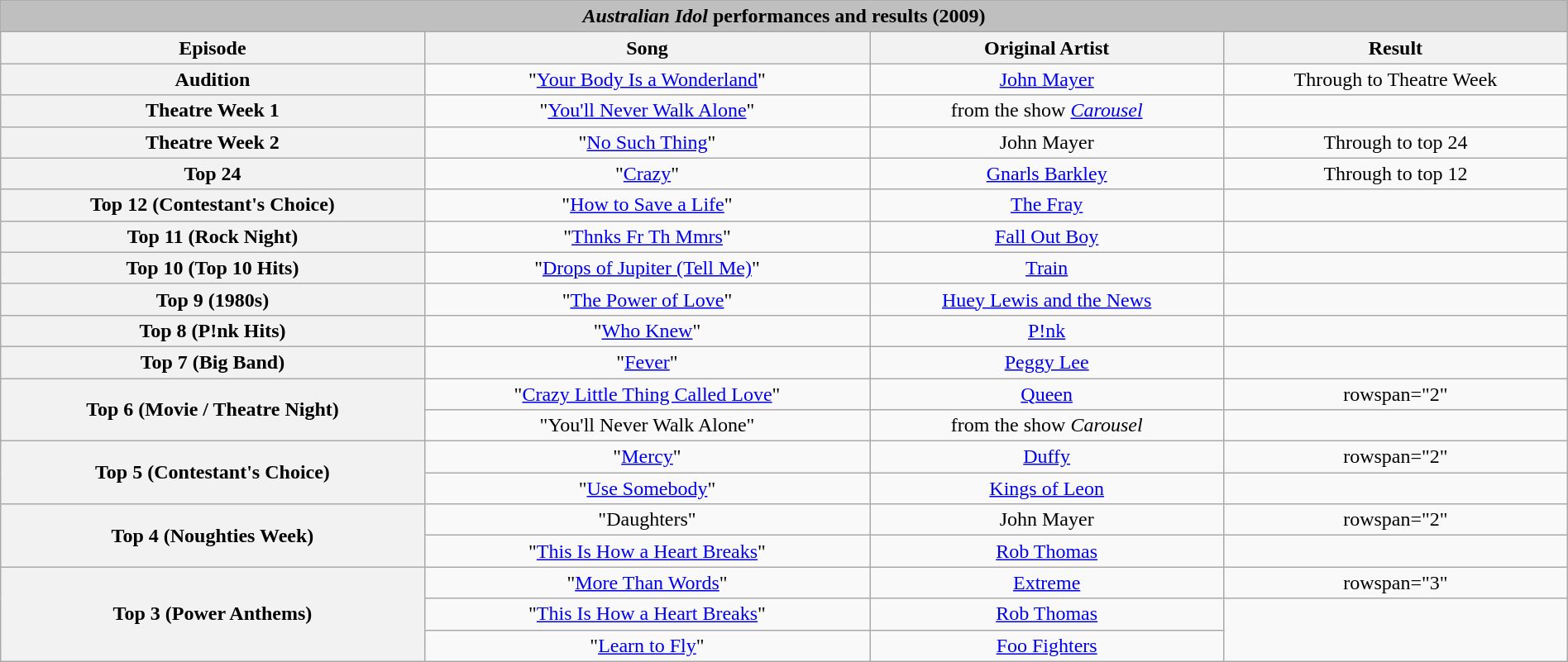<table class="wikitable collapsible collapsed" style="width:100%; margin:1em auto 1em auto; text-align:center;">
<tr>
<th colspan="4" style="background:#BFBFBF;"><em>Australian Idol</em> performances and results (2009)</th>
</tr>
<tr>
<th scope="col">Episode</th>
<th scope="col">Song</th>
<th scope="col">Original Artist</th>
<th scope="col">Result</th>
</tr>
<tr>
<th>Audition</th>
<td>"<a href='#'>Your Body Is a Wonderland</a>"</td>
<td><a href='#'>John Mayer</a></td>
<td>Through to Theatre Week</td>
</tr>
<tr>
<th>Theatre Week 1</th>
<td>"<a href='#'>You'll Never Walk Alone</a>"</td>
<td>from the show <em><a href='#'>Carousel</a></em></td>
<td></td>
</tr>
<tr>
<th>Theatre Week 2</th>
<td>"<a href='#'>No Such Thing</a>"</td>
<td>John Mayer</td>
<td>Through to top 24</td>
</tr>
<tr>
<th>Top 24</th>
<td>"<a href='#'>Crazy</a>"</td>
<td><a href='#'>Gnarls Barkley</a></td>
<td>Through to top 12</td>
</tr>
<tr>
<th>Top 12 (Contestant's Choice)</th>
<td>"<a href='#'>How to Save a Life</a>"</td>
<td><a href='#'>The Fray</a></td>
<td></td>
</tr>
<tr>
<th>Top 11 (Rock Night)</th>
<td>"<a href='#'>Thnks Fr Th Mmrs</a>"</td>
<td><a href='#'>Fall Out Boy</a></td>
<td></td>
</tr>
<tr>
<th>Top 10 (Top 10 Hits)</th>
<td>"<a href='#'>Drops of Jupiter (Tell Me)</a>"</td>
<td><a href='#'>Train</a></td>
<td></td>
</tr>
<tr>
<th>Top 9 (1980s)</th>
<td>"<a href='#'>The Power of Love</a>"</td>
<td><a href='#'>Huey Lewis and the News</a></td>
<td></td>
</tr>
<tr>
<th>Top 8 (P!nk Hits)</th>
<td>"<a href='#'>Who Knew</a>"</td>
<td><a href='#'>P!nk</a></td>
<td></td>
</tr>
<tr>
<th>Top 7 (Big Band)</th>
<td>"<a href='#'>Fever</a>"</td>
<td><a href='#'>Peggy Lee</a></td>
<td></td>
</tr>
<tr>
<th rowspan="2">Top 6 (Movie / Theatre Night)</th>
<td>"<a href='#'>Crazy Little Thing Called Love</a>"</td>
<td><a href='#'>Queen</a></td>
<td>rowspan="2" </td>
</tr>
<tr>
<td>"You'll Never Walk Alone"</td>
<td>from the show <em>Carousel</em></td>
</tr>
<tr>
<th rowspan="2">Top 5 (Contestant's Choice)</th>
<td>"<a href='#'>Mercy</a>"</td>
<td><a href='#'>Duffy</a></td>
<td>rowspan="2" </td>
</tr>
<tr>
<td>"<a href='#'>Use Somebody</a>"</td>
<td><a href='#'>Kings of Leon</a></td>
</tr>
<tr>
<th rowspan="2">Top 4 (Noughties Week)</th>
<td>"Daughters"</td>
<td>John Mayer</td>
<td>rowspan="2" </td>
</tr>
<tr>
<td>"<a href='#'>This Is How a Heart Breaks</a>"</td>
<td><a href='#'>Rob Thomas</a></td>
</tr>
<tr>
<th rowspan="3">Top 3 (Power Anthems)</th>
<td>"<a href='#'>More Than Words</a>"</td>
<td><a href='#'>Extreme</a></td>
<td>rowspan="3" </td>
</tr>
<tr>
<td>"<a href='#'>This Is How a Heart Breaks</a>"</td>
<td><a href='#'>Rob Thomas</a></td>
</tr>
<tr>
<td>"<a href='#'>Learn to Fly</a>"</td>
<td><a href='#'>Foo Fighters</a></td>
</tr>
</table>
